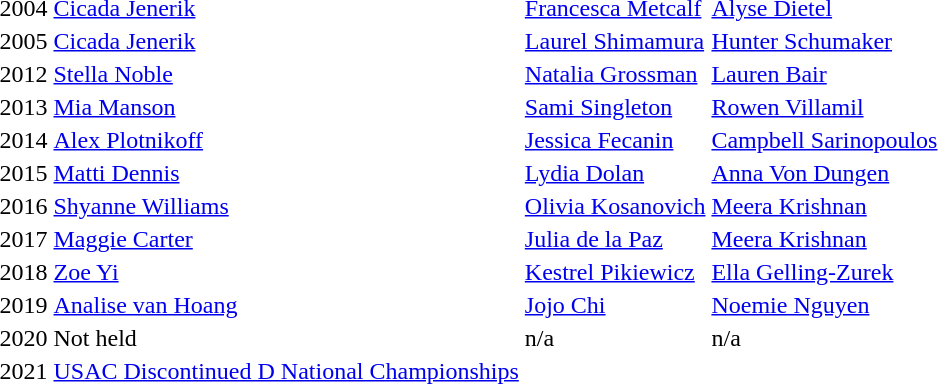<table>
<tr>
<td style="text-align:center;">2004</td>
<td><a href='#'>Cicada Jenerik</a></td>
<td><a href='#'>Francesca Metcalf</a></td>
<td><a href='#'>Alyse Dietel</a></td>
</tr>
<tr>
<td style="text-align:center;">2005</td>
<td><a href='#'>Cicada Jenerik</a></td>
<td><a href='#'>Laurel Shimamura</a></td>
<td><a href='#'>Hunter Schumaker</a></td>
</tr>
<tr>
<td style="text-align:center;">2012</td>
<td><a href='#'>Stella Noble</a></td>
<td><a href='#'>Natalia Grossman</a></td>
<td><a href='#'>Lauren Bair</a></td>
</tr>
<tr>
<td style="text-align:center;">2013</td>
<td><a href='#'>Mia Manson</a></td>
<td><a href='#'>Sami Singleton</a></td>
<td><a href='#'>Rowen Villamil</a></td>
</tr>
<tr>
<td style="text-align:center;">2014</td>
<td><a href='#'>Alex Plotnikoff</a></td>
<td><a href='#'>Jessica Fecanin</a></td>
<td><a href='#'>Campbell Sarinopoulos</a></td>
</tr>
<tr>
<td style="text-align:center;">2015</td>
<td><a href='#'>Matti Dennis</a></td>
<td><a href='#'>Lydia Dolan</a></td>
<td><a href='#'>Anna Von Dungen</a></td>
</tr>
<tr>
<td style="text-align:center;">2016</td>
<td><a href='#'>Shyanne Williams</a></td>
<td><a href='#'>Olivia Kosanovich</a></td>
<td><a href='#'>Meera Krishnan</a></td>
</tr>
<tr>
<td style="text-align:center;">2017</td>
<td><a href='#'>Maggie Carter</a></td>
<td><a href='#'>Julia de la Paz</a></td>
<td><a href='#'>Meera Krishnan</a></td>
</tr>
<tr>
<td style="text-align:center;">2018</td>
<td><a href='#'>Zoe Yi</a></td>
<td><a href='#'>Kestrel Pikiewicz</a></td>
<td><a href='#'>Ella Gelling-Zurek</a></td>
</tr>
<tr>
<td style="text-align:center;">2019</td>
<td><a href='#'>Analise van Hoang</a></td>
<td><a href='#'>Jojo Chi</a></td>
<td><a href='#'>Noemie Nguyen</a></td>
</tr>
<tr>
<td style="text-align:center;">2020</td>
<td>Not held</td>
<td>n/a</td>
<td>n/a</td>
</tr>
<tr>
<td style="text-align:center;">2021</td>
<td><a href='#'>USAC Discontinued D National Championships</a></td>
</tr>
</table>
